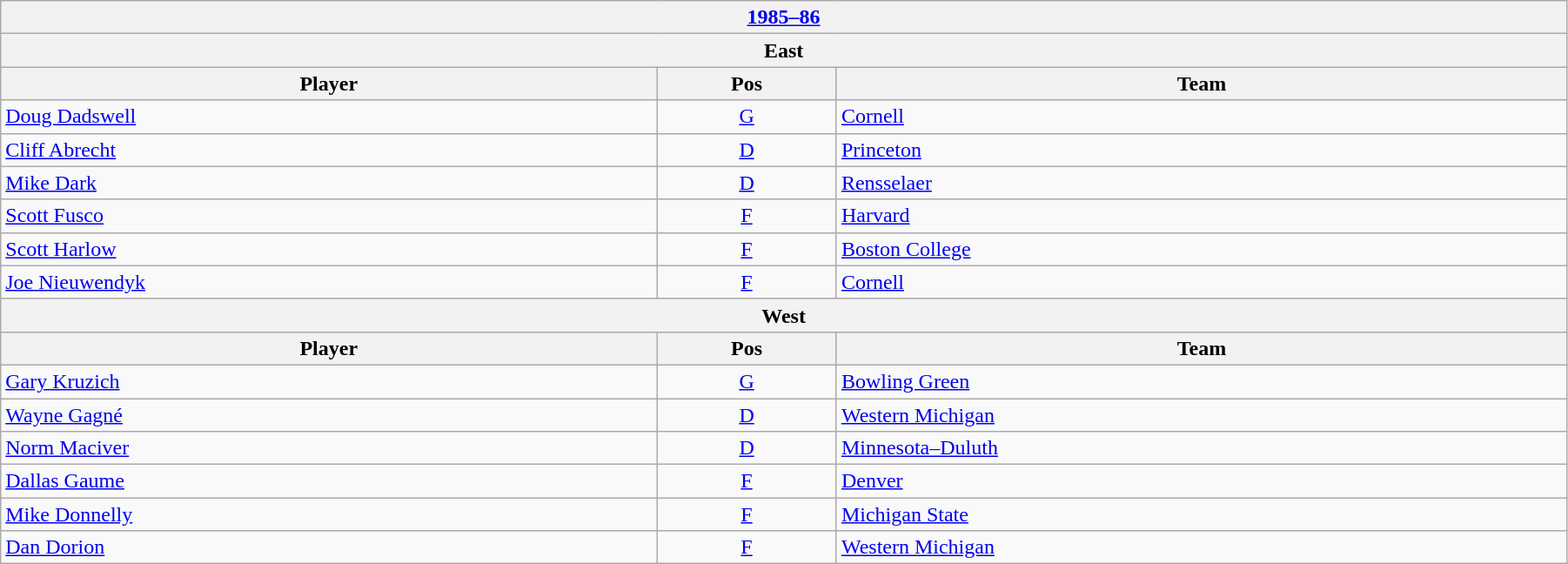<table class="wikitable" width=95%>
<tr>
<th colspan=3><a href='#'>1985–86</a></th>
</tr>
<tr>
<th colspan=3><strong>East</strong></th>
</tr>
<tr>
<th>Player</th>
<th>Pos</th>
<th>Team</th>
</tr>
<tr>
<td><a href='#'>Doug Dadswell</a></td>
<td style="text-align:center;"><a href='#'>G</a></td>
<td><a href='#'>Cornell</a></td>
</tr>
<tr>
<td><a href='#'>Cliff Abrecht</a></td>
<td style="text-align:center;"><a href='#'>D</a></td>
<td><a href='#'>Princeton</a></td>
</tr>
<tr>
<td><a href='#'>Mike Dark</a></td>
<td style="text-align:center;"><a href='#'>D</a></td>
<td><a href='#'>Rensselaer</a></td>
</tr>
<tr>
<td><a href='#'>Scott Fusco</a></td>
<td style="text-align:center;"><a href='#'>F</a></td>
<td><a href='#'>Harvard</a></td>
</tr>
<tr>
<td><a href='#'>Scott Harlow</a></td>
<td style="text-align:center;"><a href='#'>F</a></td>
<td><a href='#'>Boston College</a></td>
</tr>
<tr>
<td><a href='#'>Joe Nieuwendyk</a></td>
<td style="text-align:center;"><a href='#'>F</a></td>
<td><a href='#'>Cornell</a></td>
</tr>
<tr>
<th colspan=3><strong>West</strong></th>
</tr>
<tr>
<th>Player</th>
<th>Pos</th>
<th>Team</th>
</tr>
<tr>
<td><a href='#'>Gary Kruzich</a></td>
<td style="text-align:center;"><a href='#'>G</a></td>
<td><a href='#'>Bowling Green</a></td>
</tr>
<tr>
<td><a href='#'>Wayne Gagné</a></td>
<td style="text-align:center;"><a href='#'>D</a></td>
<td><a href='#'>Western Michigan</a></td>
</tr>
<tr>
<td><a href='#'>Norm Maciver</a></td>
<td style="text-align:center;"><a href='#'>D</a></td>
<td><a href='#'>Minnesota–Duluth</a></td>
</tr>
<tr>
<td><a href='#'>Dallas Gaume</a></td>
<td style="text-align:center;"><a href='#'>F</a></td>
<td><a href='#'>Denver</a></td>
</tr>
<tr>
<td><a href='#'>Mike Donnelly</a></td>
<td style="text-align:center;"><a href='#'>F</a></td>
<td><a href='#'>Michigan State</a></td>
</tr>
<tr>
<td><a href='#'>Dan Dorion</a></td>
<td style="text-align:center;"><a href='#'>F</a></td>
<td><a href='#'>Western Michigan</a></td>
</tr>
</table>
